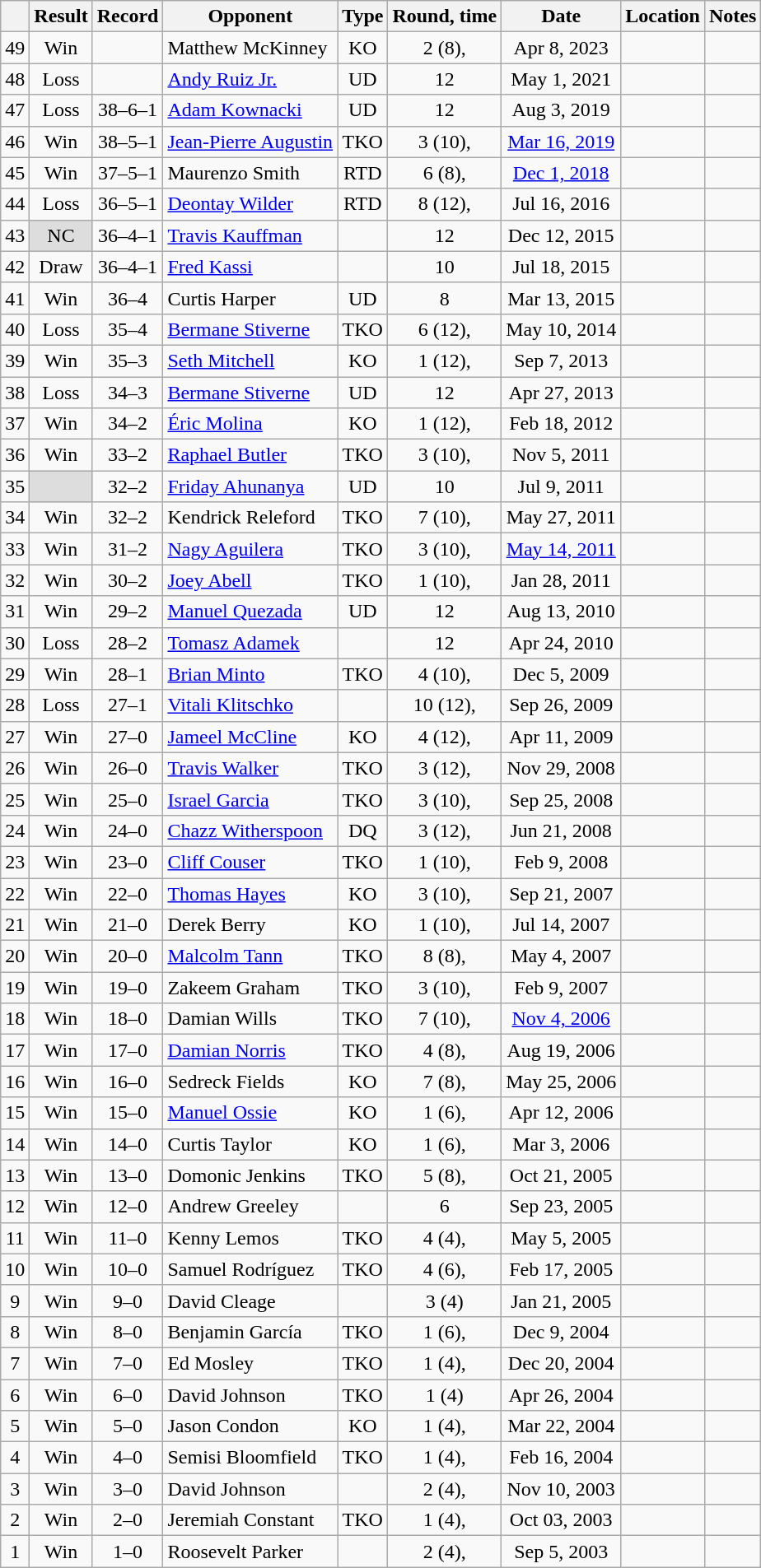<table class="wikitable" style="text-align:center">
<tr>
<th></th>
<th>Result</th>
<th>Record</th>
<th>Opponent</th>
<th>Type</th>
<th>Round, time</th>
<th>Date</th>
<th>Location</th>
<th>Notes</th>
</tr>
<tr>
<td>49</td>
<td>Win</td>
<td></td>
<td style="text-align:left;">Matthew McKinney</td>
<td>KO</td>
<td>2 (8), </td>
<td>Apr 8, 2023</td>
<td style="text-align:left;"></td>
<td></td>
</tr>
<tr>
<td>48</td>
<td>Loss</td>
<td></td>
<td style="text-align:left;"><a href='#'>Andy Ruiz Jr.</a></td>
<td>UD</td>
<td>12</td>
<td>May 1, 2021</td>
<td style="text-align:left;"></td>
<td></td>
</tr>
<tr>
<td>47</td>
<td>Loss</td>
<td>38–6–1 </td>
<td style="text-align:left;"><a href='#'>Adam Kownacki</a></td>
<td>UD</td>
<td>12</td>
<td>Aug 3, 2019</td>
<td style="text-align:left;"></td>
<td></td>
</tr>
<tr>
<td>46</td>
<td>Win</td>
<td>38–5–1 </td>
<td style="text-align:left;"><a href='#'>Jean-Pierre Augustin</a></td>
<td>TKO</td>
<td>3 (10), </td>
<td><a href='#'>Mar 16, 2019</a></td>
<td style="text-align:left;"></td>
<td></td>
</tr>
<tr>
<td>45</td>
<td>Win</td>
<td>37–5–1 </td>
<td style="text-align:left;">Maurenzo Smith</td>
<td>RTD</td>
<td>6 (8), </td>
<td><a href='#'>Dec 1, 2018</a></td>
<td style="text-align:left;"></td>
<td></td>
</tr>
<tr>
<td>44</td>
<td>Loss</td>
<td>36–5–1 </td>
<td style="text-align:left;"><a href='#'>Deontay Wilder</a></td>
<td>RTD</td>
<td>8 (12), </td>
<td>Jul 16, 2016</td>
<td style="text-align:left;"></td>
<td style="text-align:left;"></td>
</tr>
<tr>
<td>43</td>
<td style="background:#ddd;">NC</td>
<td>36–4–1 </td>
<td style="text-align:left;"><a href='#'>Travis Kauffman</a></td>
<td></td>
<td>12</td>
<td>Dec 12, 2015</td>
<td style="text-align:left;"></td>
<td style="text-align:left;"></td>
</tr>
<tr>
<td>42</td>
<td>Draw</td>
<td>36–4–1 </td>
<td style="text-align:left;"><a href='#'>Fred Kassi</a></td>
<td></td>
<td>10</td>
<td>Jul 18, 2015</td>
<td style="text-align:left;"></td>
<td></td>
</tr>
<tr>
<td>41</td>
<td>Win</td>
<td>36–4 </td>
<td style="text-align:left;">Curtis Harper</td>
<td>UD</td>
<td>8</td>
<td>Mar 13, 2015</td>
<td style="text-align:left;"></td>
<td></td>
</tr>
<tr>
<td>40</td>
<td>Loss</td>
<td>35–4 </td>
<td style="text-align:left;"><a href='#'>Bermane Stiverne</a></td>
<td>TKO</td>
<td>6 (12), </td>
<td>May 10, 2014</td>
<td style="text-align:left;"></td>
<td style="text-align:left;"></td>
</tr>
<tr>
<td>39</td>
<td>Win</td>
<td>35–3 </td>
<td style="text-align:left;"><a href='#'>Seth Mitchell</a></td>
<td>KO</td>
<td>1 (12), </td>
<td>Sep 7, 2013</td>
<td style="text-align:left;"></td>
<td style="text-align:left;"></td>
</tr>
<tr>
<td>38</td>
<td>Loss</td>
<td>34–3 </td>
<td style="text-align:left;"><a href='#'>Bermane Stiverne</a></td>
<td>UD</td>
<td>12</td>
<td>Apr 27, 2013</td>
<td style="text-align:left;"></td>
<td style="text-align:left;"></td>
</tr>
<tr>
<td>37</td>
<td>Win</td>
<td>34–2 </td>
<td style="text-align:left;"><a href='#'>Éric Molina</a></td>
<td>KO</td>
<td>1 (12), </td>
<td>Feb 18, 2012</td>
<td style="text-align:left;"></td>
<td style="text-align:left;"></td>
</tr>
<tr>
<td>36</td>
<td>Win</td>
<td>33–2 </td>
<td style="text-align:left;"><a href='#'>Raphael Butler</a></td>
<td>TKO</td>
<td>3 (10), </td>
<td>Nov 5, 2011</td>
<td style="text-align:left;"></td>
<td style="text-align:left;"></td>
</tr>
<tr>
<td>35</td>
<td style="background:#DDD"></td>
<td>32–2 </td>
<td style="text-align:left;"><a href='#'>Friday Ahunanya</a></td>
<td>UD</td>
<td>10</td>
<td>Jul 9, 2011</td>
<td style="text-align:left;"></td>
<td style="text-align:left;"></td>
</tr>
<tr>
<td>34</td>
<td>Win</td>
<td>32–2</td>
<td style="text-align:left;">Kendrick Releford</td>
<td>TKO</td>
<td>7 (10), </td>
<td>May 27, 2011</td>
<td style="text-align:left;"></td>
<td></td>
</tr>
<tr>
<td>33</td>
<td>Win</td>
<td>31–2</td>
<td style="text-align:left;"><a href='#'>Nagy Aguilera</a></td>
<td>TKO</td>
<td>3 (10), </td>
<td><a href='#'>May 14, 2011</a></td>
<td style="text-align:left;"></td>
<td></td>
</tr>
<tr>
<td>32</td>
<td>Win</td>
<td>30–2</td>
<td style="text-align:left;"><a href='#'>Joey Abell</a></td>
<td>TKO</td>
<td>1 (10), </td>
<td>Jan 28, 2011</td>
<td style="text-align:left;"></td>
<td></td>
</tr>
<tr>
<td>31</td>
<td>Win</td>
<td>29–2</td>
<td style="text-align:left;"><a href='#'>Manuel Quezada</a></td>
<td>UD</td>
<td>12</td>
<td>Aug 13, 2010</td>
<td style="text-align:left;"></td>
<td style="text-align:left;"></td>
</tr>
<tr>
<td>30</td>
<td>Loss</td>
<td>28–2</td>
<td style="text-align:left;"><a href='#'>Tomasz Adamek</a></td>
<td></td>
<td>12</td>
<td>Apr 24, 2010</td>
<td style="text-align:left;"></td>
<td style="text-align:left;"></td>
</tr>
<tr>
<td>29</td>
<td>Win</td>
<td>28–1</td>
<td style="text-align:left;"><a href='#'>Brian Minto</a></td>
<td>TKO</td>
<td>4 (10), </td>
<td>Dec 5, 2009</td>
<td style="text-align:left;"></td>
<td></td>
</tr>
<tr>
<td>28</td>
<td>Loss</td>
<td>27–1</td>
<td style="text-align:left;"><a href='#'>Vitali Klitschko</a></td>
<td></td>
<td>10 (12), </td>
<td>Sep 26, 2009</td>
<td style="text-align:left;"></td>
<td style="text-align:left;"></td>
</tr>
<tr>
<td>27</td>
<td>Win</td>
<td>27–0</td>
<td style="text-align:left;"><a href='#'>Jameel McCline</a></td>
<td>KO</td>
<td>4 (12), </td>
<td>Apr 11, 2009</td>
<td style="text-align:left;"></td>
<td style="text-align:left;"></td>
</tr>
<tr>
<td>26</td>
<td>Win</td>
<td>26–0</td>
<td style="text-align:left;"><a href='#'>Travis Walker</a></td>
<td>TKO</td>
<td>3 (12), </td>
<td>Nov 29, 2008</td>
<td style="text-align:left;"></td>
<td style="text-align:left;"></td>
</tr>
<tr>
<td>25</td>
<td>Win</td>
<td>25–0</td>
<td style="text-align:left;"><a href='#'>Israel Garcia</a></td>
<td>TKO</td>
<td>3 (10), </td>
<td>Sep 25, 2008</td>
<td style="text-align:left;"></td>
<td style="text-align:left;"></td>
</tr>
<tr>
<td>24</td>
<td>Win</td>
<td>24–0</td>
<td style="text-align:left;"><a href='#'>Chazz Witherspoon</a></td>
<td>DQ</td>
<td>3 (12), </td>
<td>Jun 21, 2008</td>
<td style="text-align:left;"></td>
<td style="text-align:left;"></td>
</tr>
<tr>
<td>23</td>
<td>Win</td>
<td>23–0</td>
<td style="text-align:left;"><a href='#'>Cliff Couser</a></td>
<td>TKO</td>
<td>1 (10), </td>
<td>Feb 9, 2008</td>
<td style="text-align:left;"></td>
<td></td>
</tr>
<tr>
<td>22</td>
<td>Win</td>
<td>22–0</td>
<td style="text-align:left;"><a href='#'>Thomas Hayes</a></td>
<td>KO</td>
<td>3 (10), </td>
<td>Sep 21, 2007</td>
<td style="text-align:left;"></td>
<td style="text-align:left;"></td>
</tr>
<tr>
<td>21</td>
<td>Win</td>
<td>21–0</td>
<td style="text-align:left;">Derek Berry</td>
<td>KO</td>
<td>1 (10), </td>
<td>Jul 14, 2007</td>
<td style="text-align:left;"></td>
<td></td>
</tr>
<tr>
<td>20</td>
<td>Win</td>
<td>20–0</td>
<td style="text-align:left;"><a href='#'>Malcolm Tann</a></td>
<td>TKO</td>
<td>8 (8), </td>
<td>May 4, 2007</td>
<td style="text-align:left;"></td>
<td></td>
</tr>
<tr>
<td>19</td>
<td>Win</td>
<td>19–0</td>
<td style="text-align:left;">Zakeem Graham</td>
<td>TKO</td>
<td>3 (10), </td>
<td>Feb 9, 2007</td>
<td style="text-align:left;"></td>
<td></td>
</tr>
<tr>
<td>18</td>
<td>Win</td>
<td>18–0</td>
<td style="text-align:left;">Damian Wills</td>
<td>TKO</td>
<td>7 (10), </td>
<td><a href='#'>Nov 4, 2006</a></td>
<td style="text-align:left;"></td>
<td></td>
</tr>
<tr>
<td>17</td>
<td>Win</td>
<td>17–0</td>
<td style="text-align:left;"><a href='#'>Damian Norris</a></td>
<td>TKO</td>
<td>4 (8), </td>
<td>Aug 19, 2006</td>
<td style="text-align:left;"></td>
<td></td>
</tr>
<tr>
<td>16</td>
<td>Win</td>
<td>16–0</td>
<td style="text-align:left;">Sedreck Fields</td>
<td>KO</td>
<td>7 (8), </td>
<td>May 25, 2006</td>
<td style="text-align:left;"></td>
<td></td>
</tr>
<tr>
<td>15</td>
<td>Win</td>
<td>15–0</td>
<td style="text-align:left;"><a href='#'>Manuel Ossie</a></td>
<td>KO</td>
<td>1 (6), </td>
<td>Apr 12, 2006</td>
<td style="text-align:left;"></td>
<td></td>
</tr>
<tr>
<td>14</td>
<td>Win</td>
<td>14–0</td>
<td style="text-align:left;">Curtis Taylor</td>
<td>KO</td>
<td>1 (6), </td>
<td>Mar 3, 2006</td>
<td style="text-align:left;"></td>
<td></td>
</tr>
<tr>
<td>13</td>
<td>Win</td>
<td>13–0</td>
<td style="text-align:left;">Domonic Jenkins</td>
<td>TKO</td>
<td>5 (8), </td>
<td>Oct 21, 2005</td>
<td style="text-align:left;"></td>
<td></td>
</tr>
<tr>
<td>12</td>
<td>Win</td>
<td>12–0</td>
<td style="text-align:left;">Andrew Greeley</td>
<td></td>
<td>6</td>
<td>Sep 23, 2005</td>
<td style="text-align:left;"></td>
<td></td>
</tr>
<tr>
<td>11</td>
<td>Win</td>
<td>11–0</td>
<td style="text-align:left;">Kenny Lemos</td>
<td>TKO</td>
<td>4 (4), </td>
<td>May 5, 2005</td>
<td style="text-align:left;"></td>
<td></td>
</tr>
<tr>
<td>10</td>
<td>Win</td>
<td>10–0</td>
<td style="text-align:left;">Samuel Rodríguez</td>
<td>TKO</td>
<td>4 (6), </td>
<td>Feb 17, 2005</td>
<td style="text-align:left;"></td>
<td></td>
</tr>
<tr>
<td>9</td>
<td>Win</td>
<td>9–0</td>
<td style="text-align:left;">David Cleage</td>
<td></td>
<td>3 (4)</td>
<td>Jan 21, 2005</td>
<td style="text-align:left;"></td>
<td style="text-align:left;"></td>
</tr>
<tr>
<td>8</td>
<td>Win</td>
<td>8–0</td>
<td style="text-align:left;">Benjamin García</td>
<td>TKO</td>
<td>1 (6), </td>
<td>Dec 9, 2004</td>
<td style="text-align:left;"></td>
<td></td>
</tr>
<tr>
<td>7</td>
<td>Win</td>
<td>7–0</td>
<td style="text-align:left;">Ed Mosley</td>
<td>TKO</td>
<td>1 (4), </td>
<td>Dec 20, 2004</td>
<td style="text-align:left;"></td>
<td></td>
</tr>
<tr>
<td>6</td>
<td>Win</td>
<td>6–0</td>
<td style="text-align:left;">David Johnson</td>
<td>TKO</td>
<td>1 (4)</td>
<td>Apr 26, 2004</td>
<td style="text-align:left;"></td>
<td></td>
</tr>
<tr>
<td>5</td>
<td>Win</td>
<td>5–0</td>
<td style="text-align:left;">Jason Condon</td>
<td>KO</td>
<td>1 (4), </td>
<td>Mar 22, 2004</td>
<td style="text-align:left;"></td>
<td></td>
</tr>
<tr>
<td>4</td>
<td>Win</td>
<td>4–0</td>
<td style="text-align:left;">Semisi Bloomfield</td>
<td>TKO</td>
<td>1 (4), </td>
<td>Feb 16, 2004</td>
<td style="text-align:left;"></td>
<td></td>
</tr>
<tr>
<td>3</td>
<td>Win</td>
<td>3–0</td>
<td style="text-align:left;">David Johnson</td>
<td></td>
<td>2 (4), </td>
<td>Nov 10, 2003</td>
<td style="text-align:left;"></td>
<td></td>
</tr>
<tr>
<td>2</td>
<td>Win</td>
<td>2–0</td>
<td style="text-align:left;">Jeremiah Constant</td>
<td>TKO</td>
<td>1 (4), </td>
<td>Oct 03, 2003</td>
<td style="text-align:left;"></td>
<td></td>
</tr>
<tr>
<td>1</td>
<td>Win</td>
<td>1–0</td>
<td style="text-align:left;">Roosevelt Parker</td>
<td></td>
<td>2 (4), </td>
<td>Sep 5, 2003</td>
<td style="text-align:left;"></td>
<td></td>
</tr>
</table>
